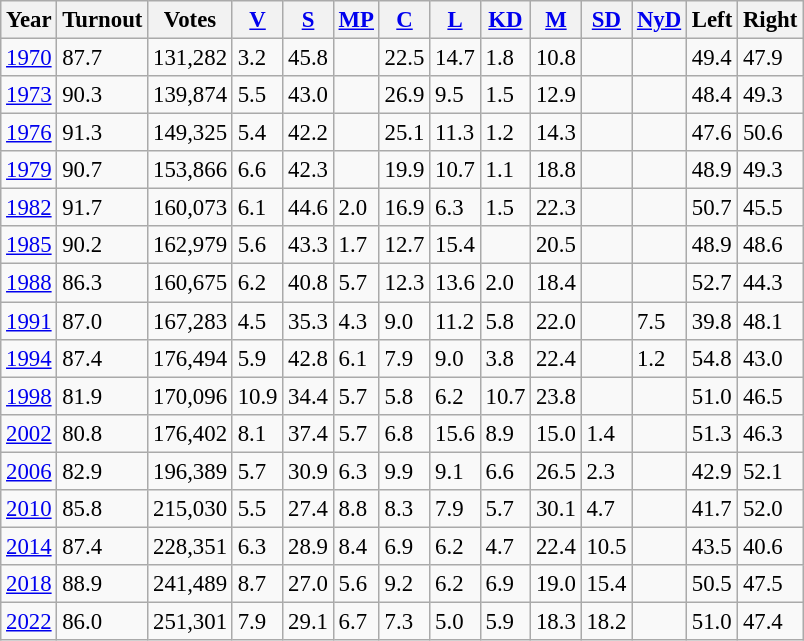<table class="wikitable sortable" style="font-size: 95%;">
<tr>
<th>Year</th>
<th>Turnout</th>
<th>Votes</th>
<th><a href='#'>V</a></th>
<th><a href='#'>S</a></th>
<th><a href='#'>MP</a></th>
<th><a href='#'>C</a></th>
<th><a href='#'>L</a></th>
<th><a href='#'>KD</a></th>
<th><a href='#'>M</a></th>
<th><a href='#'>SD</a></th>
<th><a href='#'>NyD</a></th>
<th>Left</th>
<th>Right</th>
</tr>
<tr>
<td><a href='#'>1970</a></td>
<td>87.7</td>
<td>131,282</td>
<td>3.2</td>
<td>45.8</td>
<td></td>
<td>22.5</td>
<td>14.7</td>
<td>1.8</td>
<td>10.8</td>
<td></td>
<td></td>
<td>49.4</td>
<td>47.9</td>
</tr>
<tr>
<td><a href='#'>1973</a></td>
<td>90.3</td>
<td>139,874</td>
<td>5.5</td>
<td>43.0</td>
<td></td>
<td>26.9</td>
<td>9.5</td>
<td>1.5</td>
<td>12.9</td>
<td></td>
<td></td>
<td>48.4</td>
<td>49.3</td>
</tr>
<tr>
<td><a href='#'>1976</a></td>
<td>91.3</td>
<td>149,325</td>
<td>5.4</td>
<td>42.2</td>
<td></td>
<td>25.1</td>
<td>11.3</td>
<td>1.2</td>
<td>14.3</td>
<td></td>
<td></td>
<td>47.6</td>
<td>50.6</td>
</tr>
<tr>
<td><a href='#'>1979</a></td>
<td>90.7</td>
<td>153,866</td>
<td>6.6</td>
<td>42.3</td>
<td></td>
<td>19.9</td>
<td>10.7</td>
<td>1.1</td>
<td>18.8</td>
<td></td>
<td></td>
<td>48.9</td>
<td>49.3</td>
</tr>
<tr>
<td><a href='#'>1982</a></td>
<td>91.7</td>
<td>160,073</td>
<td>6.1</td>
<td>44.6</td>
<td>2.0</td>
<td>16.9</td>
<td>6.3</td>
<td>1.5</td>
<td>22.3</td>
<td></td>
<td></td>
<td>50.7</td>
<td>45.5</td>
</tr>
<tr>
<td><a href='#'>1985</a></td>
<td>90.2</td>
<td>162,979</td>
<td>5.6</td>
<td>43.3</td>
<td>1.7</td>
<td>12.7</td>
<td>15.4</td>
<td></td>
<td>20.5</td>
<td></td>
<td></td>
<td>48.9</td>
<td>48.6</td>
</tr>
<tr>
<td><a href='#'>1988</a></td>
<td>86.3</td>
<td>160,675</td>
<td>6.2</td>
<td>40.8</td>
<td>5.7</td>
<td>12.3</td>
<td>13.6</td>
<td>2.0</td>
<td>18.4</td>
<td></td>
<td></td>
<td>52.7</td>
<td>44.3</td>
</tr>
<tr>
<td><a href='#'>1991</a></td>
<td>87.0</td>
<td>167,283</td>
<td>4.5</td>
<td>35.3</td>
<td>4.3</td>
<td>9.0</td>
<td>11.2</td>
<td>5.8</td>
<td>22.0</td>
<td></td>
<td>7.5</td>
<td>39.8</td>
<td>48.1</td>
</tr>
<tr>
<td><a href='#'>1994</a></td>
<td>87.4</td>
<td>176,494</td>
<td>5.9</td>
<td>42.8</td>
<td>6.1</td>
<td>7.9</td>
<td>9.0</td>
<td>3.8</td>
<td>22.4</td>
<td></td>
<td>1.2</td>
<td>54.8</td>
<td>43.0</td>
</tr>
<tr>
<td><a href='#'>1998</a></td>
<td>81.9</td>
<td>170,096</td>
<td>10.9</td>
<td>34.4</td>
<td>5.7</td>
<td>5.8</td>
<td>6.2</td>
<td>10.7</td>
<td>23.8</td>
<td></td>
<td></td>
<td>51.0</td>
<td>46.5</td>
</tr>
<tr>
<td><a href='#'>2002</a></td>
<td>80.8</td>
<td>176,402</td>
<td>8.1</td>
<td>37.4</td>
<td>5.7</td>
<td>6.8</td>
<td>15.6</td>
<td>8.9</td>
<td>15.0</td>
<td>1.4</td>
<td></td>
<td>51.3</td>
<td>46.3</td>
</tr>
<tr>
<td><a href='#'>2006</a></td>
<td>82.9</td>
<td>196,389</td>
<td>5.7</td>
<td>30.9</td>
<td>6.3</td>
<td>9.9</td>
<td>9.1</td>
<td>6.6</td>
<td>26.5</td>
<td>2.3</td>
<td></td>
<td>42.9</td>
<td>52.1</td>
</tr>
<tr>
<td><a href='#'>2010</a></td>
<td>85.8</td>
<td>215,030</td>
<td>5.5</td>
<td>27.4</td>
<td>8.8</td>
<td>8.3</td>
<td>7.9</td>
<td>5.7</td>
<td>30.1</td>
<td>4.7</td>
<td></td>
<td>41.7</td>
<td>52.0</td>
</tr>
<tr>
<td><a href='#'>2014</a></td>
<td>87.4</td>
<td>228,351</td>
<td>6.3</td>
<td>28.9</td>
<td>8.4</td>
<td>6.9</td>
<td>6.2</td>
<td>4.7</td>
<td>22.4</td>
<td>10.5</td>
<td></td>
<td>43.5</td>
<td>40.6</td>
</tr>
<tr>
<td><a href='#'>2018</a></td>
<td>88.9</td>
<td>241,489</td>
<td>8.7</td>
<td>27.0</td>
<td>5.6</td>
<td>9.2</td>
<td>6.2</td>
<td>6.9</td>
<td>19.0</td>
<td>15.4</td>
<td></td>
<td>50.5</td>
<td>47.5</td>
</tr>
<tr>
<td><a href='#'>2022</a></td>
<td>86.0</td>
<td>251,301</td>
<td>7.9</td>
<td>29.1</td>
<td>6.7</td>
<td>7.3</td>
<td>5.0</td>
<td>5.9</td>
<td>18.3</td>
<td>18.2</td>
<td></td>
<td>51.0</td>
<td>47.4</td>
</tr>
</table>
